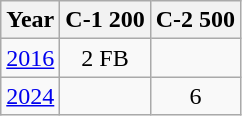<table class="wikitable" style="text-align:center;">
<tr>
<th>Year</th>
<th>C-1 200</th>
<th>C-2 500</th>
</tr>
<tr>
<td><a href='#'>2016</a></td>
<td>2 FB</td>
<td></td>
</tr>
<tr>
<td><a href='#'>2024</a></td>
<td></td>
<td>6</td>
</tr>
</table>
